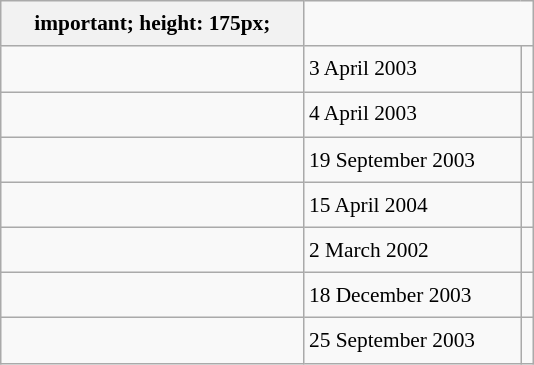<table class="wikitable" style="font-size: 89%; float: left; width: 25em; margin-right: 1em; line-height: 1.65em">
<tr>
<th>important; height: 175px;</th>
</tr>
<tr>
<td></td>
<td>3 April 2003</td>
<td></td>
</tr>
<tr>
<td></td>
<td>4 April 2003</td>
<td></td>
</tr>
<tr>
<td></td>
<td>19 September 2003</td>
<td></td>
</tr>
<tr>
<td></td>
<td>15 April 2004</td>
<td></td>
</tr>
<tr>
<td></td>
<td>2 March 2002</td>
<td></td>
</tr>
<tr>
<td></td>
<td>18 December 2003</td>
<td></td>
</tr>
<tr>
<td></td>
<td>25 September 2003</td>
<td></td>
</tr>
</table>
